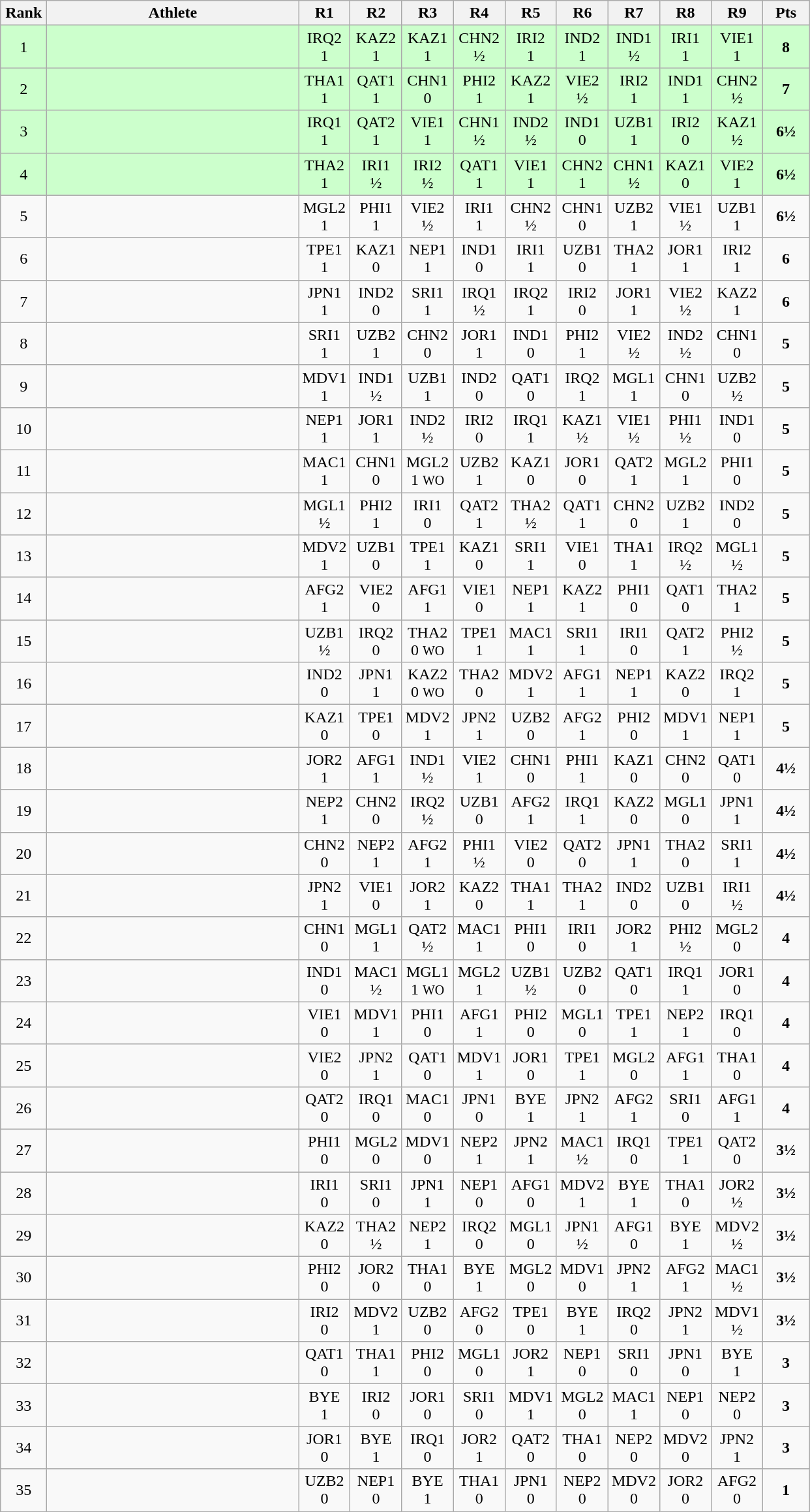<table class=wikitable style="text-align:center">
<tr>
<th width=40>Rank</th>
<th width=250>Athlete</th>
<th width=40>R1</th>
<th width=40>R2</th>
<th width=40>R3</th>
<th width=40>R4</th>
<th width=40>R5</th>
<th width=40>R6</th>
<th width=40>R7</th>
<th width=40>R8</th>
<th width=40>R9</th>
<th width=40>Pts</th>
</tr>
<tr style="background:#ccffcc;">
<td>1</td>
<td align=left></td>
<td>IRQ2<br>1</td>
<td>KAZ2<br>1</td>
<td>KAZ1<br>1</td>
<td>CHN2<br>½</td>
<td>IRI2<br>1</td>
<td>IND2<br>1</td>
<td>IND1<br>½</td>
<td>IRI1<br>1</td>
<td>VIE1<br>1</td>
<td><strong>8</strong></td>
</tr>
<tr style="background:#ccffcc;">
<td>2</td>
<td align=left></td>
<td>THA1<br>1</td>
<td>QAT1<br>1</td>
<td>CHN1<br>0</td>
<td>PHI2<br>1</td>
<td>KAZ2<br>1</td>
<td>VIE2<br>½</td>
<td>IRI2<br>1</td>
<td>IND1<br>1</td>
<td>CHN2<br>½</td>
<td><strong>7</strong></td>
</tr>
<tr style="background:#ccffcc;">
<td>3</td>
<td align=left></td>
<td>IRQ1<br>1</td>
<td>QAT2<br>1</td>
<td>VIE1<br>1</td>
<td>CHN1<br>½</td>
<td>IND2<br>½</td>
<td>IND1<br>0</td>
<td>UZB1<br>1</td>
<td>IRI2<br>0</td>
<td>KAZ1<br>½</td>
<td><strong>6½</strong></td>
</tr>
<tr style="background:#ccffcc;">
<td>4</td>
<td align=left></td>
<td>THA2<br>1</td>
<td>IRI1<br>½</td>
<td>IRI2<br>½</td>
<td>QAT1<br>1</td>
<td>VIE1<br>1</td>
<td>CHN2<br>1</td>
<td>CHN1<br>½</td>
<td>KAZ1<br>0</td>
<td>VIE2<br>1</td>
<td><strong>6½</strong></td>
</tr>
<tr>
<td>5</td>
<td align=left></td>
<td>MGL2<br>1</td>
<td>PHI1<br>1</td>
<td>VIE2<br>½</td>
<td>IRI1<br>1</td>
<td>CHN2<br>½</td>
<td>CHN1<br>0</td>
<td>UZB2<br>1</td>
<td>VIE1<br>½</td>
<td>UZB1<br>1</td>
<td><strong>6½</strong></td>
</tr>
<tr>
<td>6</td>
<td align=left></td>
<td>TPE1<br>1</td>
<td>KAZ1<br>0</td>
<td>NEP1<br>1</td>
<td>IND1<br>0</td>
<td>IRI1<br>1</td>
<td>UZB1<br>0</td>
<td>THA2<br>1</td>
<td>JOR1<br>1</td>
<td>IRI2<br>1</td>
<td><strong>6</strong></td>
</tr>
<tr>
<td>7</td>
<td align=left></td>
<td>JPN1<br>1</td>
<td>IND2<br>0</td>
<td>SRI1<br>1</td>
<td>IRQ1<br>½</td>
<td>IRQ2<br>1</td>
<td>IRI2<br>0</td>
<td>JOR1<br>1</td>
<td>VIE2<br>½</td>
<td>KAZ2<br>1</td>
<td><strong>6</strong></td>
</tr>
<tr>
<td>8</td>
<td align=left></td>
<td>SRI1<br>1</td>
<td>UZB2<br>1</td>
<td>CHN2<br>0</td>
<td>JOR1<br>1</td>
<td>IND1<br>0</td>
<td>PHI2<br>1</td>
<td>VIE2<br>½</td>
<td>IND2<br>½</td>
<td>CHN1<br>0</td>
<td><strong>5</strong></td>
</tr>
<tr>
<td>9</td>
<td align=left></td>
<td>MDV1<br>1</td>
<td>IND1<br>½</td>
<td>UZB1<br>1</td>
<td>IND2<br>0</td>
<td>QAT1<br>0</td>
<td>IRQ2<br>1</td>
<td>MGL1<br>1</td>
<td>CHN1<br>0</td>
<td>UZB2<br>½</td>
<td><strong>5</strong></td>
</tr>
<tr>
<td>10</td>
<td align=left></td>
<td>NEP1<br>1</td>
<td>JOR1<br>1</td>
<td>IND2<br>½</td>
<td>IRI2<br>0</td>
<td>IRQ1<br>1</td>
<td>KAZ1<br>½</td>
<td>VIE1<br>½</td>
<td>PHI1<br>½</td>
<td>IND1<br>0</td>
<td><strong>5</strong></td>
</tr>
<tr>
<td>11</td>
<td align=left></td>
<td>MAC1<br>1</td>
<td>CHN1<br>0</td>
<td>MGL2<br>1 <small>WO</small></td>
<td>UZB2<br>1</td>
<td>KAZ1<br>0</td>
<td>JOR1<br>0</td>
<td>QAT2<br>1</td>
<td>MGL2<br>1</td>
<td>PHI1<br>0</td>
<td><strong>5</strong></td>
</tr>
<tr>
<td>12</td>
<td align=left></td>
<td>MGL1<br>½</td>
<td>PHI2<br>1</td>
<td>IRI1<br>0</td>
<td>QAT2<br>1</td>
<td>THA2<br>½</td>
<td>QAT1<br>1</td>
<td>CHN2<br>0</td>
<td>UZB2<br>1</td>
<td>IND2<br>0</td>
<td><strong>5</strong></td>
</tr>
<tr>
<td>13</td>
<td align=left></td>
<td>MDV2<br>1</td>
<td>UZB1<br>0</td>
<td>TPE1<br>1</td>
<td>KAZ1<br>0</td>
<td>SRI1<br>1</td>
<td>VIE1<br>0</td>
<td>THA1<br>1</td>
<td>IRQ2<br>½</td>
<td>MGL1<br>½</td>
<td><strong>5</strong></td>
</tr>
<tr>
<td>14</td>
<td align=left></td>
<td>AFG2<br>1</td>
<td>VIE2<br>0</td>
<td>AFG1<br>1</td>
<td>VIE1<br>0</td>
<td>NEP1<br>1</td>
<td>KAZ2<br>1</td>
<td>PHI1<br>0</td>
<td>QAT1<br>0</td>
<td>THA2<br>1</td>
<td><strong>5</strong></td>
</tr>
<tr>
<td>15</td>
<td align=left></td>
<td>UZB1<br>½</td>
<td>IRQ2<br>0</td>
<td>THA2<br>0 <small>WO</small></td>
<td>TPE1<br>1</td>
<td>MAC1<br>1</td>
<td>SRI1<br>1</td>
<td>IRI1<br>0</td>
<td>QAT2<br>1</td>
<td>PHI2<br>½</td>
<td><strong>5</strong></td>
</tr>
<tr>
<td>16</td>
<td align=left></td>
<td>IND2<br>0</td>
<td>JPN1<br>1</td>
<td>KAZ2<br>0 <small>WO</small></td>
<td>THA2<br>0</td>
<td>MDV2<br>1</td>
<td>AFG1<br>1</td>
<td>NEP1<br>1</td>
<td>KAZ2<br>0</td>
<td>IRQ2<br>1</td>
<td><strong>5</strong></td>
</tr>
<tr>
<td>17</td>
<td align=left></td>
<td>KAZ1<br>0</td>
<td>TPE1<br>0</td>
<td>MDV2<br>1</td>
<td>JPN2<br>1</td>
<td>UZB2<br>0</td>
<td>AFG2<br>1</td>
<td>PHI2<br>0</td>
<td>MDV1<br>1</td>
<td>NEP1<br>1</td>
<td><strong>5</strong></td>
</tr>
<tr>
<td>18</td>
<td align=left></td>
<td>JOR2<br>1</td>
<td>AFG1<br>1</td>
<td>IND1<br>½</td>
<td>VIE2<br>1</td>
<td>CHN1<br>0</td>
<td>PHI1<br>1</td>
<td>KAZ1<br>0</td>
<td>CHN2<br>0</td>
<td>QAT1<br>0</td>
<td><strong>4½</strong></td>
</tr>
<tr>
<td>19</td>
<td align=left></td>
<td>NEP2<br>1</td>
<td>CHN2<br>0</td>
<td>IRQ2<br>½</td>
<td>UZB1<br>0</td>
<td>AFG2<br>1</td>
<td>IRQ1<br>1</td>
<td>KAZ2<br>0</td>
<td>MGL1<br>0</td>
<td>JPN1<br>1</td>
<td><strong>4½</strong></td>
</tr>
<tr>
<td>20</td>
<td align=left></td>
<td>CHN2<br>0</td>
<td>NEP2<br>1</td>
<td>AFG2<br>1</td>
<td>PHI1<br>½</td>
<td>VIE2<br>0</td>
<td>QAT2<br>0</td>
<td>JPN1<br>1</td>
<td>THA2<br>0</td>
<td>SRI1<br>1</td>
<td><strong>4½</strong></td>
</tr>
<tr>
<td>21</td>
<td align=left></td>
<td>JPN2<br>1</td>
<td>VIE1<br>0</td>
<td>JOR2<br>1</td>
<td>KAZ2<br>0</td>
<td>THA1<br>1</td>
<td>THA2<br>1</td>
<td>IND2<br>0</td>
<td>UZB1<br>0</td>
<td>IRI1<br>½</td>
<td><strong>4½</strong></td>
</tr>
<tr>
<td>22</td>
<td align=left></td>
<td>CHN1<br>0</td>
<td>MGL1<br>1</td>
<td>QAT2<br>½</td>
<td>MAC1<br>1</td>
<td>PHI1<br>0</td>
<td>IRI1<br>0</td>
<td>JOR2<br>1</td>
<td>PHI2<br>½</td>
<td>MGL2<br>0</td>
<td><strong>4</strong></td>
</tr>
<tr>
<td>23</td>
<td align=left></td>
<td>IND1<br>0</td>
<td>MAC1<br>½</td>
<td>MGL1<br>1 <small>WO</small></td>
<td>MGL2<br>1</td>
<td>UZB1<br>½</td>
<td>UZB2<br>0</td>
<td>QAT1<br>0</td>
<td>IRQ1<br>1</td>
<td>JOR1<br>0</td>
<td><strong>4</strong></td>
</tr>
<tr>
<td>24</td>
<td align=left></td>
<td>VIE1<br>0</td>
<td>MDV1<br>1</td>
<td>PHI1<br>0</td>
<td>AFG1<br>1</td>
<td>PHI2<br>0</td>
<td>MGL1<br>0</td>
<td>TPE1<br>1</td>
<td>NEP2<br>1</td>
<td>IRQ1<br>0</td>
<td><strong>4</strong></td>
</tr>
<tr>
<td>25</td>
<td align=left></td>
<td>VIE2<br>0</td>
<td>JPN2<br>1</td>
<td>QAT1<br>0</td>
<td>MDV1<br>1</td>
<td>JOR1<br>0</td>
<td>TPE1<br>1</td>
<td>MGL2<br>0</td>
<td>AFG1<br>1</td>
<td>THA1<br>0</td>
<td><strong>4</strong></td>
</tr>
<tr>
<td>26</td>
<td align=left></td>
<td>QAT2<br>0</td>
<td>IRQ1<br>0</td>
<td>MAC1<br>0</td>
<td>JPN1<br>0</td>
<td>BYE<br>1</td>
<td>JPN2<br>1</td>
<td>AFG2<br>1</td>
<td>SRI1<br>0</td>
<td>AFG1<br>1</td>
<td><strong>4</strong></td>
</tr>
<tr>
<td>27</td>
<td align=left></td>
<td>PHI1<br>0</td>
<td>MGL2<br>0</td>
<td>MDV1<br>0</td>
<td>NEP2<br>1</td>
<td>JPN2<br>1</td>
<td>MAC1<br>½</td>
<td>IRQ1<br>0</td>
<td>TPE1<br>1</td>
<td>QAT2<br>0</td>
<td><strong>3½</strong></td>
</tr>
<tr>
<td>28</td>
<td align=left></td>
<td>IRI1<br>0</td>
<td>SRI1<br>0</td>
<td>JPN1<br>1</td>
<td>NEP1<br>0</td>
<td>AFG1<br>0</td>
<td>MDV2<br>1</td>
<td>BYE<br>1</td>
<td>THA1<br>0</td>
<td>JOR2<br>½</td>
<td><strong>3½</strong></td>
</tr>
<tr>
<td>29</td>
<td align=left></td>
<td>KAZ2<br>0</td>
<td>THA2<br>½</td>
<td>NEP2<br>1</td>
<td>IRQ2<br>0</td>
<td>MGL1<br>0</td>
<td>JPN1<br>½</td>
<td>AFG1<br>0</td>
<td>BYE<br>1</td>
<td>MDV2<br>½</td>
<td><strong>3½</strong></td>
</tr>
<tr>
<td>30</td>
<td align=left></td>
<td>PHI2<br>0</td>
<td>JOR2<br>0</td>
<td>THA1<br>0</td>
<td>BYE<br>1</td>
<td>MGL2<br>0</td>
<td>MDV1<br>0</td>
<td>JPN2<br>1</td>
<td>AFG2<br>1</td>
<td>MAC1<br>½</td>
<td><strong>3½</strong></td>
</tr>
<tr>
<td>31</td>
<td align=left></td>
<td>IRI2<br>0</td>
<td>MDV2<br>1</td>
<td>UZB2<br>0</td>
<td>AFG2<br>0</td>
<td>TPE1<br>0</td>
<td>BYE<br>1</td>
<td>IRQ2<br>0</td>
<td>JPN2<br>1</td>
<td>MDV1<br>½</td>
<td><strong>3½</strong></td>
</tr>
<tr>
<td>32</td>
<td align=left></td>
<td>QAT1<br>0</td>
<td>THA1<br>1</td>
<td>PHI2<br>0</td>
<td>MGL1<br>0</td>
<td>JOR2<br>1</td>
<td>NEP1<br>0</td>
<td>SRI1<br>0</td>
<td>JPN1<br>0</td>
<td>BYE<br>1</td>
<td><strong>3</strong></td>
</tr>
<tr>
<td>33</td>
<td align=left></td>
<td>BYE<br>1</td>
<td>IRI2<br>0</td>
<td>JOR1<br>0</td>
<td>SRI1<br>0</td>
<td>MDV1<br>1</td>
<td>MGL2<br>0</td>
<td>MAC1<br>1</td>
<td>NEP1<br>0</td>
<td>NEP2<br>0</td>
<td><strong>3</strong></td>
</tr>
<tr>
<td>34</td>
<td align=left></td>
<td>JOR1<br>0</td>
<td>BYE<br>1</td>
<td>IRQ1<br>0</td>
<td>JOR2<br>1</td>
<td>QAT2<br>0</td>
<td>THA1<br>0</td>
<td>NEP2<br>0</td>
<td>MDV2<br>0</td>
<td>JPN2<br>1</td>
<td><strong>3</strong></td>
</tr>
<tr>
<td>35</td>
<td align=left></td>
<td>UZB2<br>0</td>
<td>NEP1<br>0</td>
<td>BYE<br>1</td>
<td>THA1<br>0</td>
<td>JPN1<br>0</td>
<td>NEP2<br>0</td>
<td>MDV2<br>0</td>
<td>JOR2<br>0</td>
<td>AFG2<br>0</td>
<td><strong>1</strong></td>
</tr>
</table>
